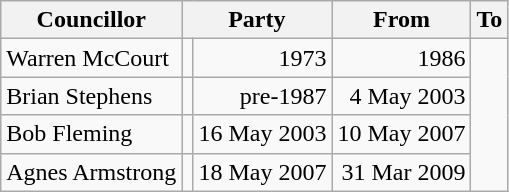<table class=wikitable>
<tr>
<th>Councillor</th>
<th colspan=2>Party</th>
<th>From</th>
<th>To</th>
</tr>
<tr>
<td>Warren McCourt</td>
<td></td>
<td align=right>1973</td>
<td align=right>1986</td>
</tr>
<tr>
<td>Brian Stephens</td>
<td></td>
<td align=right>pre-1987</td>
<td align=right>4 May 2003</td>
</tr>
<tr>
<td>Bob Fleming</td>
<td></td>
<td align=right>16 May 2003</td>
<td align=right>10 May 2007</td>
</tr>
<tr>
<td>Agnes Armstrong</td>
<td></td>
<td align=right>18 May 2007</td>
<td align=right>31 Mar 2009</td>
</tr>
</table>
